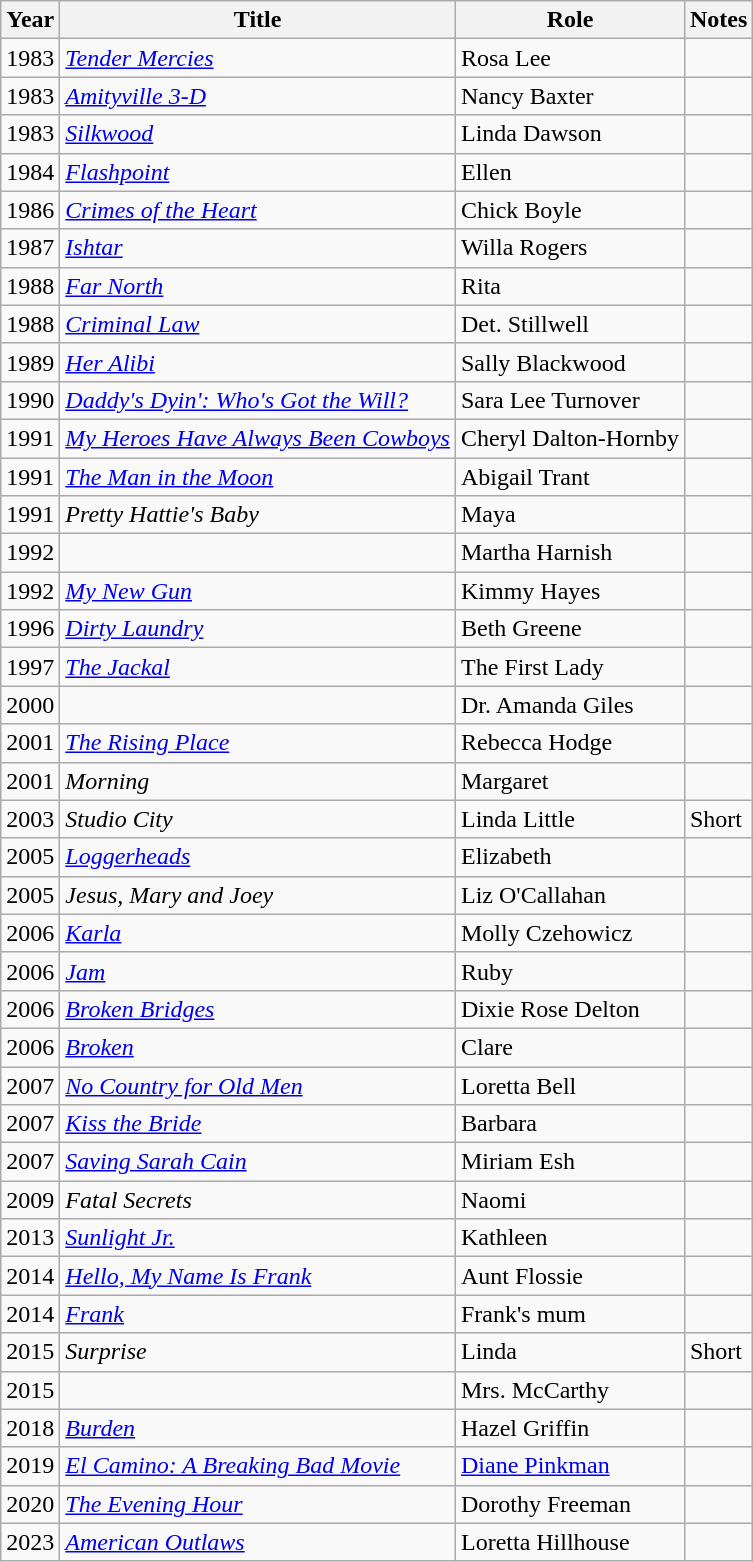<table class="wikitable sortable">
<tr>
<th>Year</th>
<th>Title</th>
<th>Role</th>
<th class="unsortable">Notes</th>
</tr>
<tr>
<td>1983</td>
<td><em><a href='#'>Tender Mercies</a></em></td>
<td>Rosa Lee</td>
<td></td>
</tr>
<tr>
<td>1983</td>
<td><em><a href='#'>Amityville 3-D</a></em></td>
<td>Nancy Baxter</td>
<td></td>
</tr>
<tr>
<td>1983</td>
<td><em><a href='#'>Silkwood</a></em></td>
<td>Linda Dawson</td>
<td></td>
</tr>
<tr>
<td>1984</td>
<td><em><a href='#'>Flashpoint</a></em></td>
<td>Ellen</td>
<td></td>
</tr>
<tr>
<td>1986</td>
<td><em><a href='#'>Crimes of the Heart</a></em></td>
<td>Chick Boyle</td>
<td></td>
</tr>
<tr>
<td>1987</td>
<td><em><a href='#'>Ishtar</a></em></td>
<td>Willa Rogers</td>
<td></td>
</tr>
<tr>
<td>1988</td>
<td><em><a href='#'>Far North</a></em></td>
<td>Rita</td>
<td></td>
</tr>
<tr>
<td>1988</td>
<td><em><a href='#'>Criminal Law</a></em></td>
<td>Det. Stillwell</td>
<td></td>
</tr>
<tr>
<td>1989</td>
<td><em><a href='#'>Her Alibi</a></em></td>
<td>Sally Blackwood</td>
<td></td>
</tr>
<tr>
<td>1990</td>
<td><em><a href='#'>Daddy's Dyin': Who's Got the Will?</a></em></td>
<td>Sara Lee Turnover</td>
<td></td>
</tr>
<tr>
<td>1991</td>
<td><em><a href='#'>My Heroes Have Always Been Cowboys</a></em></td>
<td>Cheryl Dalton-Hornby</td>
<td></td>
</tr>
<tr>
<td>1991</td>
<td><em><a href='#'>The Man in the Moon</a></em></td>
<td>Abigail Trant</td>
<td></td>
</tr>
<tr>
<td>1991</td>
<td><em>Pretty Hattie's Baby</em></td>
<td>Maya</td>
<td></td>
</tr>
<tr>
<td>1992</td>
<td><em></em></td>
<td>Martha Harnish</td>
<td></td>
</tr>
<tr>
<td>1992</td>
<td><em><a href='#'>My New Gun</a></em></td>
<td>Kimmy Hayes</td>
<td></td>
</tr>
<tr>
<td>1996</td>
<td><em><a href='#'>Dirty Laundry</a></em></td>
<td>Beth Greene</td>
<td></td>
</tr>
<tr>
<td>1997</td>
<td><em><a href='#'>The Jackal</a></em></td>
<td>The First Lady</td>
<td></td>
</tr>
<tr>
<td>2000</td>
<td><em></em></td>
<td>Dr. Amanda Giles</td>
<td></td>
</tr>
<tr>
<td>2001</td>
<td><em><a href='#'>The Rising Place</a></em></td>
<td>Rebecca Hodge</td>
<td></td>
</tr>
<tr>
<td>2001</td>
<td><em>Morning</em></td>
<td>Margaret</td>
<td></td>
</tr>
<tr>
<td>2003</td>
<td><em>Studio City</em></td>
<td>Linda Little</td>
<td>Short</td>
</tr>
<tr>
<td>2005</td>
<td><em><a href='#'>Loggerheads</a></em></td>
<td>Elizabeth</td>
<td></td>
</tr>
<tr>
<td>2005</td>
<td><em>Jesus, Mary and Joey</em></td>
<td>Liz O'Callahan</td>
<td></td>
</tr>
<tr>
<td>2006</td>
<td><em><a href='#'>Karla</a></em></td>
<td>Molly Czehowicz</td>
<td></td>
</tr>
<tr>
<td>2006</td>
<td><em><a href='#'>Jam</a></em></td>
<td>Ruby</td>
<td></td>
</tr>
<tr>
<td>2006</td>
<td><em><a href='#'>Broken Bridges</a></em></td>
<td>Dixie Rose Delton</td>
<td></td>
</tr>
<tr>
<td>2006</td>
<td><em><a href='#'>Broken</a></em></td>
<td>Clare</td>
<td></td>
</tr>
<tr>
<td>2007</td>
<td><em><a href='#'>No Country for Old Men</a></em></td>
<td>Loretta Bell</td>
<td></td>
</tr>
<tr>
<td>2007</td>
<td><em><a href='#'>Kiss the Bride</a></em></td>
<td>Barbara</td>
<td></td>
</tr>
<tr>
<td>2007</td>
<td><em><a href='#'>Saving Sarah Cain</a></em></td>
<td>Miriam Esh</td>
<td></td>
</tr>
<tr>
<td>2009</td>
<td><em>Fatal Secrets</em></td>
<td>Naomi</td>
<td></td>
</tr>
<tr>
<td>2013</td>
<td><em><a href='#'>Sunlight Jr.</a></em></td>
<td>Kathleen</td>
<td></td>
</tr>
<tr>
<td>2014</td>
<td><em><a href='#'>Hello, My Name Is Frank</a></em></td>
<td>Aunt Flossie</td>
<td></td>
</tr>
<tr>
<td>2014</td>
<td><em><a href='#'>Frank</a></em></td>
<td>Frank's mum</td>
<td></td>
</tr>
<tr>
<td>2015</td>
<td><em>Surprise</em></td>
<td>Linda</td>
<td>Short</td>
</tr>
<tr>
<td>2015</td>
<td><em></em></td>
<td>Mrs. McCarthy</td>
<td></td>
</tr>
<tr>
<td>2018</td>
<td><em><a href='#'>Burden</a></em></td>
<td>Hazel Griffin</td>
<td></td>
</tr>
<tr>
<td>2019</td>
<td><em><a href='#'>El Camino: A Breaking Bad Movie</a></em></td>
<td><a href='#'>Diane Pinkman</a></td>
<td></td>
</tr>
<tr>
<td>2020</td>
<td><em><a href='#'>The Evening Hour</a></em></td>
<td>Dorothy Freeman</td>
<td></td>
</tr>
<tr>
<td>2023</td>
<td><em><a href='#'>American Outlaws</a></em></td>
<td>Loretta Hillhouse</td>
<td></td>
</tr>
</table>
